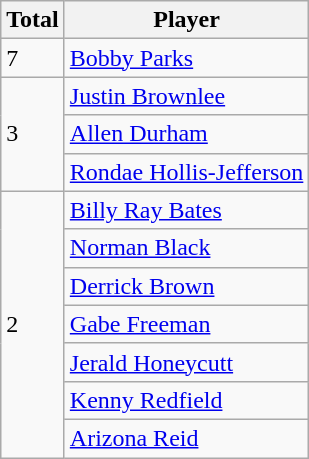<table class=wikitable>
<tr>
<th>Total</th>
<th>Player</th>
</tr>
<tr>
<td>7</td>
<td> <a href='#'>Bobby Parks</a></td>
</tr>
<tr>
<td rowspan=3>3</td>
<td> <a href='#'>Justin Brownlee</a></td>
</tr>
<tr>
<td> <a href='#'>Allen Durham</a></td>
</tr>
<tr>
<td> <a href='#'>Rondae Hollis-Jefferson</a></td>
</tr>
<tr>
<td rowspan=7>2</td>
<td> <a href='#'>Billy Ray Bates</a></td>
</tr>
<tr>
<td> <a href='#'>Norman Black</a></td>
</tr>
<tr>
<td> <a href='#'>Derrick Brown</a></td>
</tr>
<tr>
<td> <a href='#'>Gabe Freeman</a></td>
</tr>
<tr>
<td> <a href='#'>Jerald Honeycutt</a></td>
</tr>
<tr>
<td> <a href='#'>Kenny Redfield</a></td>
</tr>
<tr>
<td> <a href='#'>Arizona Reid</a></td>
</tr>
</table>
